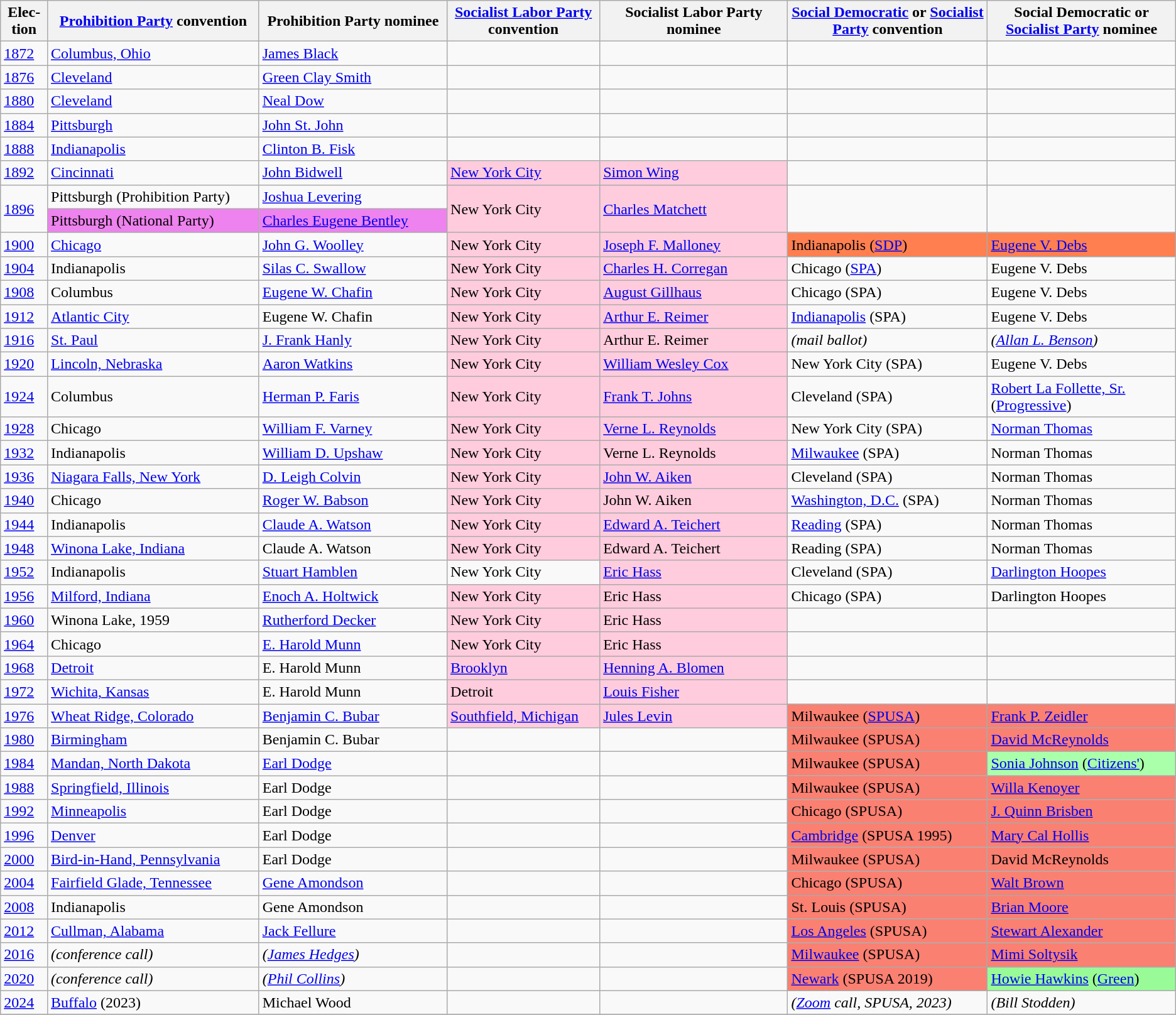<table class="wikitable sortable">
<tr>
<th width="4%">Elec-<br>tion</th>
<th width="18%"><a href='#'>Prohibition Party</a> convention</th>
<th width="16%">Prohibition Party nominee</th>
<th width="13%"><a href='#'>Socialist Labor Party</a> convention</th>
<th width="16%">Socialist Labor Party nominee</th>
<th width="17%"><a href='#'>Social Democratic</a> or <a href='#'>Socialist Party</a> convention</th>
<th width="16%">Social Democratic or <a href='#'>Socialist Party</a> nominee</th>
</tr>
<tr>
<td><a href='#'>1872</a></td>
<td><a href='#'>Columbus, Ohio</a></td>
<td><a href='#'>James Black</a></td>
<td></td>
<td></td>
<td></td>
<td></td>
</tr>
<tr>
<td><a href='#'>1876</a></td>
<td><a href='#'>Cleveland</a></td>
<td><a href='#'>Green Clay Smith</a></td>
<td></td>
<td></td>
<td></td>
<td></td>
</tr>
<tr>
<td><a href='#'>1880</a></td>
<td><a href='#'>Cleveland</a></td>
<td><a href='#'>Neal Dow</a></td>
<td></td>
<td></td>
<td></td>
<td></td>
</tr>
<tr>
<td><a href='#'>1884</a></td>
<td><a href='#'>Pittsburgh</a></td>
<td><a href='#'>John St. John</a></td>
<td></td>
<td></td>
<td></td>
<td></td>
</tr>
<tr>
<td><a href='#'>1888</a></td>
<td><a href='#'>Indianapolis</a></td>
<td><a href='#'>Clinton B. Fisk</a></td>
<td></td>
<td></td>
<td></td>
<td></td>
</tr>
<tr>
<td><a href='#'>1892</a></td>
<td><a href='#'>Cincinnati</a></td>
<td><a href='#'>John Bidwell</a></td>
<td style="background:#ffccdd"><a href='#'>New York City</a></td>
<td style="background:#ffccdd"><a href='#'>Simon Wing</a></td>
<td></td>
<td></td>
</tr>
<tr>
<td rowspan = "2"><a href='#'>1896</a></td>
<td>Pittsburgh (Prohibition Party)</td>
<td><a href='#'>Joshua Levering</a></td>
<td rowspan = "2" style="background:#fcd">New York City</td>
<td rowspan = "2" style="background:#fcd"><a href='#'>Charles Matchett</a></td>
<td rowspan = "2"></td>
<td rowspan = "2"></td>
</tr>
<tr>
<td style="background:violet">Pittsburgh (National Party)</td>
<td style="background:violet"><a href='#'>Charles Eugene Bentley</a></td>
</tr>
<tr>
<td><a href='#'>1900</a></td>
<td><a href='#'>Chicago</a></td>
<td><a href='#'>John G. Woolley</a></td>
<td style="background:#fcd">New York City</td>
<td style="background:#fcd"><a href='#'>Joseph F. Malloney</a></td>
<td style="background:coral">Indianapolis (<a href='#'>SDP</a>)</td>
<td style="background:coral"><a href='#'>Eugene V. Debs</a></td>
</tr>
<tr>
<td><a href='#'>1904</a></td>
<td>Indianapolis</td>
<td><a href='#'>Silas C. Swallow</a></td>
<td style="background:#fcd">New York City</td>
<td style="background:#fcd"><a href='#'>Charles H. Corregan</a></td>
<td>Chicago (<a href='#'>SPA</a>)</td>
<td>Eugene V. Debs</td>
</tr>
<tr>
<td><a href='#'>1908</a></td>
<td>Columbus</td>
<td><a href='#'>Eugene W. Chafin</a></td>
<td style="background:#fcd">New York City</td>
<td style="background:#fcd"><a href='#'>August Gillhaus</a></td>
<td>Chicago (SPA)</td>
<td>Eugene V. Debs</td>
</tr>
<tr>
<td><a href='#'>1912</a></td>
<td><a href='#'>Atlantic City</a></td>
<td>Eugene W. Chafin</td>
<td style="background:#fcd">New York City</td>
<td style="background:#fcd"><a href='#'>Arthur E. Reimer</a></td>
<td><a href='#'>Indianapolis</a> (SPA)</td>
<td>Eugene V. Debs</td>
</tr>
<tr>
<td><a href='#'>1916</a></td>
<td><a href='#'>St. Paul</a></td>
<td><a href='#'>J. Frank Hanly</a></td>
<td style="background:#fcd">New York City</td>
<td style="background:#fcd">Arthur E. Reimer</td>
<td><em>(mail ballot)</em></td>
<td><em>(<a href='#'>Allan L. Benson</a>)</em></td>
</tr>
<tr>
<td><a href='#'>1920</a></td>
<td><a href='#'>Lincoln, Nebraska</a></td>
<td><a href='#'>Aaron Watkins</a></td>
<td style="background:#fcd">New York City</td>
<td style="background:#fcd"><a href='#'>William Wesley Cox</a></td>
<td>New York City (SPA)</td>
<td>Eugene V. Debs</td>
</tr>
<tr>
<td><a href='#'>1924</a></td>
<td>Columbus</td>
<td><a href='#'>Herman P. Faris</a></td>
<td style="background:#fcd">New York City</td>
<td style="background:#fcd"><a href='#'>Frank T. Johns</a></td>
<td>Cleveland (SPA)</td>
<td><a href='#'>Robert La Follette, Sr.</a> (<a href='#'>Progressive</a>)</td>
</tr>
<tr>
<td><a href='#'>1928</a></td>
<td>Chicago</td>
<td><a href='#'>William F. Varney</a></td>
<td style="background:#fcd">New York City</td>
<td style="background:#fcd"><a href='#'>Verne L. Reynolds</a></td>
<td>New York City (SPA)</td>
<td><a href='#'>Norman Thomas</a></td>
</tr>
<tr>
<td><a href='#'>1932</a></td>
<td>Indianapolis</td>
<td><a href='#'>William D. Upshaw</a></td>
<td style="background:#fcd">New York City</td>
<td style="background:#fcd">Verne L. Reynolds</td>
<td><a href='#'>Milwaukee</a> (SPA)</td>
<td>Norman Thomas</td>
</tr>
<tr>
<td><a href='#'>1936</a></td>
<td><a href='#'>Niagara Falls, New York</a></td>
<td><a href='#'>D. Leigh Colvin</a></td>
<td style="background:#fcd">New York City</td>
<td style="background:#fcd"><a href='#'>John W. Aiken</a></td>
<td>Cleveland (SPA)</td>
<td>Norman Thomas</td>
</tr>
<tr>
<td><a href='#'>1940</a></td>
<td>Chicago</td>
<td><a href='#'>Roger W. Babson</a></td>
<td style="background:#fcd">New York City</td>
<td style="background:#fcd">John W. Aiken</td>
<td><a href='#'>Washington, D.C.</a> (SPA)</td>
<td>Norman Thomas</td>
</tr>
<tr>
<td><a href='#'>1944</a></td>
<td>Indianapolis</td>
<td><a href='#'>Claude A. Watson</a></td>
<td style="background:#fcd">New York City</td>
<td style="background:#fcd"><a href='#'>Edward A. Teichert</a></td>
<td><a href='#'>Reading</a> (SPA)</td>
<td>Norman Thomas</td>
</tr>
<tr>
<td><a href='#'>1948</a></td>
<td><a href='#'>Winona Lake, Indiana</a></td>
<td>Claude A. Watson</td>
<td style="background:#fcd">New York City</td>
<td style="background:#fcd">Edward A. Teichert</td>
<td>Reading (SPA)</td>
<td>Norman Thomas</td>
</tr>
<tr>
<td><a href='#'>1952</a></td>
<td>Indianapolis</td>
<td><a href='#'>Stuart Hamblen</a></td>
<td style="background:style="background:#fcd">New York City</td>
<td style="background:#fcd"><a href='#'>Eric Hass</a></td>
<td>Cleveland (SPA)</td>
<td><a href='#'>Darlington Hoopes</a></td>
</tr>
<tr>
<td><a href='#'>1956</a></td>
<td><a href='#'>Milford, Indiana</a></td>
<td><a href='#'>Enoch A. Holtwick</a></td>
<td style="background:#fcd">New York City</td>
<td style="background:#fcd">Eric Hass</td>
<td>Chicago (SPA)</td>
<td>Darlington Hoopes</td>
</tr>
<tr>
<td><a href='#'>1960</a></td>
<td>Winona Lake, 1959</td>
<td><a href='#'>Rutherford Decker</a></td>
<td style="background:#fcd">New York City</td>
<td style="background:#fcd">Eric Hass</td>
<td></td>
<td></td>
</tr>
<tr>
<td><a href='#'>1964</a></td>
<td>Chicago</td>
<td><a href='#'>E. Harold Munn</a></td>
<td style="background:#fcd">New York City</td>
<td style="background:#fcd">Eric Hass</td>
<td></td>
<td></td>
</tr>
<tr>
<td><a href='#'>1968</a></td>
<td><a href='#'>Detroit</a></td>
<td>E. Harold Munn</td>
<td style="background:#fcd"><a href='#'>Brooklyn</a></td>
<td style="background:#fcd"><a href='#'>Henning A. Blomen</a></td>
<td></td>
<td></td>
</tr>
<tr>
<td><a href='#'>1972</a></td>
<td><a href='#'>Wichita, Kansas</a></td>
<td>E. Harold Munn</td>
<td style="background:#fcd">Detroit</td>
<td style="background:#fcd"><a href='#'>Louis Fisher</a></td>
<td></td>
<td></td>
</tr>
<tr>
<td><a href='#'>1976</a></td>
<td><a href='#'>Wheat Ridge, Colorado</a></td>
<td><a href='#'>Benjamin C. Bubar</a></td>
<td style="background:#fcd"><a href='#'>Southfield, Michigan</a></td>
<td style="background:#fcd"><a href='#'>Jules Levin</a></td>
<td style="background:salmon">Milwaukee (<a href='#'>SPUSA</a>)</td>
<td style="background:salmon"><a href='#'>Frank P. Zeidler</a></td>
</tr>
<tr>
<td><a href='#'>1980</a></td>
<td><a href='#'>Birmingham</a></td>
<td>Benjamin C. Bubar</td>
<td> </td>
<td> </td>
<td style="background:salmon">Milwaukee (SPUSA)</td>
<td style="background:salmon"><a href='#'>David McReynolds</a></td>
</tr>
<tr>
<td><a href='#'>1984</a></td>
<td><a href='#'>Mandan, North Dakota</a></td>
<td><a href='#'>Earl Dodge</a></td>
<td> </td>
<td> </td>
<td style="background:salmon">Milwaukee (SPUSA)</td>
<td style="background:#aaffaa"><a href='#'>Sonia Johnson</a> (<a href='#'>Citizens'</a>)</td>
</tr>
<tr>
<td><a href='#'>1988</a></td>
<td><a href='#'>Springfield, Illinois</a></td>
<td>Earl Dodge</td>
<td> </td>
<td> </td>
<td style="background:salmon">Milwaukee (SPUSA)</td>
<td style="background:salmon"><a href='#'>Willa Kenoyer</a></td>
</tr>
<tr>
<td><a href='#'>1992</a></td>
<td><a href='#'>Minneapolis</a></td>
<td>Earl Dodge</td>
<td> </td>
<td> </td>
<td style="background:salmon">Chicago (SPUSA)</td>
<td style="background:salmon"><a href='#'>J. Quinn Brisben</a></td>
</tr>
<tr>
<td><a href='#'>1996</a></td>
<td><a href='#'>Denver</a></td>
<td>Earl Dodge</td>
<td> </td>
<td> </td>
<td style="background:salmon"><a href='#'>Cambridge</a> (SPUSA 1995)</td>
<td style="background:salmon"><a href='#'>Mary Cal Hollis</a></td>
</tr>
<tr>
<td><a href='#'>2000</a></td>
<td><a href='#'>Bird-in-Hand, Pennsylvania</a></td>
<td>Earl Dodge</td>
<td> </td>
<td> </td>
<td style="background:salmon">Milwaukee (SPUSA)</td>
<td style="background:salmon">David McReynolds</td>
</tr>
<tr>
<td><a href='#'>2004</a></td>
<td><a href='#'>Fairfield Glade, Tennessee</a></td>
<td><a href='#'>Gene Amondson</a></td>
<td> </td>
<td> </td>
<td style="background:salmon">Chicago (SPUSA)</td>
<td style="background:salmon"><a href='#'>Walt Brown</a></td>
</tr>
<tr>
<td><a href='#'>2008</a></td>
<td>Indianapolis</td>
<td>Gene Amondson</td>
<td> </td>
<td> </td>
<td style="background:salmon">St. Louis (SPUSA)</td>
<td style="background:salmon"><a href='#'>Brian Moore</a></td>
</tr>
<tr>
<td><a href='#'>2012</a></td>
<td><a href='#'>Cullman, Alabama</a></td>
<td><a href='#'>Jack Fellure</a></td>
<td> </td>
<td> </td>
<td style="background:salmon"><a href='#'>Los Angeles</a> (SPUSA)</td>
<td style="background:salmon"><a href='#'>Stewart Alexander</a></td>
</tr>
<tr>
<td><a href='#'>2016</a></td>
<td><em>(conference call)</em></td>
<td><em>(<a href='#'>James Hedges</a>)</em></td>
<td> </td>
<td> </td>
<td style="background:salmon"><a href='#'>Milwaukee</a> (SPUSA)</td>
<td style="background:salmon"><a href='#'>Mimi Soltysik</a></td>
</tr>
<tr>
<td><a href='#'>2020</a></td>
<td><em>(conference call)</em></td>
<td><em>(<a href='#'>Phil Collins</a>)</em></td>
<td> </td>
<td> </td>
<td style="background:salmon"><a href='#'>Newark</a> (SPUSA 2019)</td>
<td style="background:PaleGreen"><a href='#'>Howie Hawkins</a> (<a href='#'>Green</a>)</td>
</tr>
<tr>
<td><a href='#'>2024</a></td>
<td><a href='#'>Buffalo</a> (2023)</td>
<td>Michael Wood</td>
<td> </td>
<td> </td>
<td><em>(<a href='#'>Zoom</a>  call, SPUSA, 2023)</em></td>
<td><em>(Bill Stodden)</em></td>
</tr>
<tr>
</tr>
</table>
